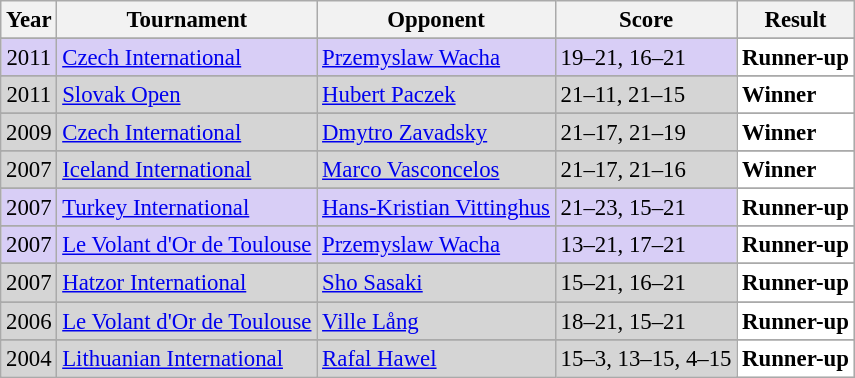<table class="sortable wikitable" style="font-size: 95%;">
<tr>
<th>Year</th>
<th>Tournament</th>
<th>Opponent</th>
<th>Score</th>
<th>Result</th>
</tr>
<tr>
</tr>
<tr style="background:#D8CEF6">
<td align="center">2011</td>
<td align="left"><a href='#'>Czech International</a></td>
<td align="left"> <a href='#'>Przemyslaw Wacha</a></td>
<td align="left">19–21, 16–21</td>
<td style="text-align:left; background:white"> <strong>Runner-up</strong></td>
</tr>
<tr>
</tr>
<tr style="background:#D5D5D5">
<td align="center">2011</td>
<td align="left"><a href='#'>Slovak Open</a></td>
<td align="left"> <a href='#'>Hubert Paczek</a></td>
<td align="left">21–11, 21–15</td>
<td style="text-align:left; background:white"> <strong>Winner</strong></td>
</tr>
<tr>
</tr>
<tr style="background:#D5D5D5">
<td align="center">2009</td>
<td align="left"><a href='#'>Czech International</a></td>
<td align="left"> <a href='#'>Dmytro Zavadsky</a></td>
<td align="left">21–17, 21–19</td>
<td style="text-align:left; background:white"> <strong>Winner</strong></td>
</tr>
<tr>
</tr>
<tr style="background:#D5D5D5">
<td align="center">2007</td>
<td align="left"><a href='#'>Iceland International</a></td>
<td align="left"> <a href='#'>Marco Vasconcelos</a></td>
<td align="left">21–17, 21–16</td>
<td style="text-align:left; background:white"> <strong>Winner</strong></td>
</tr>
<tr>
</tr>
<tr style="background:#D8CEF6">
<td align="center">2007</td>
<td align="left"><a href='#'>Turkey International</a></td>
<td align="left"> <a href='#'>Hans-Kristian Vittinghus</a></td>
<td align="left">21–23, 15–21</td>
<td style="text-align:left; background:white"> <strong>Runner-up</strong></td>
</tr>
<tr>
</tr>
<tr style="background:#D8CEF6">
<td align="center">2007</td>
<td align="left"><a href='#'>Le Volant d'Or de Toulouse</a></td>
<td align="left"> <a href='#'>Przemyslaw Wacha</a></td>
<td align="left">13–21, 17–21</td>
<td style="text-align:left; background:white"> <strong>Runner-up</strong></td>
</tr>
<tr>
</tr>
<tr style="background:#D5D5D5">
<td align="center">2007</td>
<td align="left"><a href='#'>Hatzor International</a></td>
<td align="left"> <a href='#'>Sho Sasaki</a></td>
<td align="left">15–21, 16–21</td>
<td style="text-align:left; background:white"> <strong>Runner-up</strong></td>
</tr>
<tr>
</tr>
<tr style="background:#D5D5D5">
<td align="center">2006</td>
<td align="left"><a href='#'>Le Volant d'Or de Toulouse</a></td>
<td align="left"> <a href='#'>Ville Lång</a></td>
<td align="left">18–21, 15–21</td>
<td style="text-align:left; background:white"> <strong>Runner-up</strong></td>
</tr>
<tr>
</tr>
<tr style="background:#D5D5D5">
<td align="center">2004</td>
<td align="left"><a href='#'>Lithuanian International</a></td>
<td align="left"> <a href='#'>Rafal Hawel</a></td>
<td align="left">15–3, 13–15, 4–15</td>
<td style="text-align:left; background:white"> <strong>Runner-up</strong></td>
</tr>
</table>
